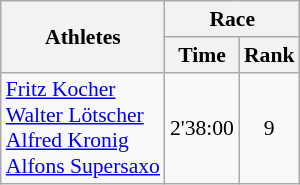<table class="wikitable" border="1" style="font-size:90%">
<tr>
<th rowspan=2>Athletes</th>
<th colspan=2>Race</th>
</tr>
<tr>
<th>Time</th>
<th>Rank</th>
</tr>
<tr>
<td><a href='#'>Fritz Kocher</a><br><a href='#'>Walter Lötscher</a><br><a href='#'>Alfred Kronig</a><br><a href='#'>Alfons Supersaxo</a></td>
<td align=center>2'38:00</td>
<td align=center>9</td>
</tr>
</table>
